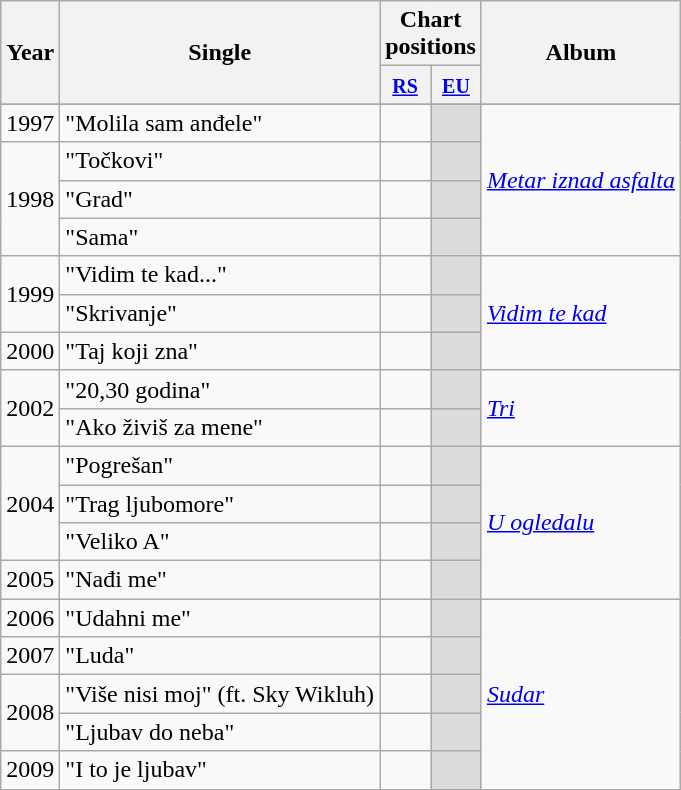<table class="wikitable">
<tr>
<th rowspan="2">Year</th>
<th rowspan="2">Single</th>
<th colspan="2">Chart positions</th>
<th rowspan="2">Album</th>
</tr>
<tr>
<th width="20"><small><a href='#'>RS</a></small></th>
<th width="20"><small><a href='#'>EU</a></small></th>
</tr>
<tr>
</tr>
<tr>
<td rowspan="1">1997</td>
<td>"Molila sam anđele"</td>
<td align="center"></td>
<td align="center" bgcolor="#DCDCDC"></td>
<td align="left" rowspan="4"><em><a href='#'>Metar iznad asfalta</a></em></td>
</tr>
<tr>
<td rowspan="3">1998</td>
<td>"Točkovi"</td>
<td align="center"></td>
<td align="center" bgcolor="#DCDCDC"></td>
</tr>
<tr>
<td>"Grad"</td>
<td align="center"></td>
<td align="center" bgcolor="#DCDCDC"></td>
</tr>
<tr>
<td>"Sama"</td>
<td align="center"></td>
<td align="center" bgcolor="#DCDCDC"></td>
</tr>
<tr>
<td rowspan="2">1999</td>
<td>"Vidim te kad..."</td>
<td align="center"></td>
<td align="center" bgcolor="#DCDCDC"></td>
<td align="left" rowspan="3"><em><a href='#'>Vidim te kad</a></em></td>
</tr>
<tr>
<td>"Skrivanje"</td>
<td align="center"></td>
<td align="center" bgcolor="#DCDCDC"></td>
</tr>
<tr>
<td rowspan="1">2000</td>
<td>"Taj koji zna"</td>
<td align="center"></td>
<td align="center" bgcolor="#DCDCDC"></td>
</tr>
<tr>
<td rowspan="2">2002</td>
<td>"20,30 godina"</td>
<td align="center"></td>
<td align="center" bgcolor="#DCDCDC"></td>
<td align="left" rowspan="2"><em><a href='#'>Tri</a></em></td>
</tr>
<tr>
<td>"Ako živiš za mene"</td>
<td align="center"></td>
<td align="center" bgcolor="#DCDCDC"></td>
</tr>
<tr>
<td rowspan="3">2004</td>
<td>"Pogrešan"</td>
<td align="center"></td>
<td align="center" bgcolor="#DCDCDC"></td>
<td align="left" rowspan="4"><em><a href='#'>U ogledalu</a></em></td>
</tr>
<tr>
<td>"Trag ljubomore"</td>
<td align="center"></td>
<td align="center" bgcolor="#DCDCDC"></td>
</tr>
<tr>
<td>"Veliko A"</td>
<td align="center"></td>
<td align="center" bgcolor="#DCDCDC"></td>
</tr>
<tr>
<td rowspan="1">2005</td>
<td>"Nađi me"</td>
<td align="center"></td>
<td align="center" bgcolor="#DCDCDC"></td>
</tr>
<tr>
<td rowspan="1">2006</td>
<td>"Udahni me"</td>
<td align="center"></td>
<td align="center" bgcolor="#DCDCDC"></td>
<td align="left" rowspan="5"><em><a href='#'>Sudar</a></em></td>
</tr>
<tr>
<td rowspan="1">2007</td>
<td>"Luda"</td>
<td align="center"></td>
<td align="center" bgcolor="#DCDCDC"></td>
</tr>
<tr>
<td rowspan="2">2008</td>
<td>"Više nisi moj" (ft. Sky Wikluh)</td>
<td align="center"></td>
<td align="center" bgcolor="#DCDCDC"></td>
</tr>
<tr>
<td>"Ljubav do neba"</td>
<td align="center"></td>
<td align="center" bgcolor="#DCDCDC"></td>
</tr>
<tr>
<td rowspan="1">2009</td>
<td>"I to je ljubav"</td>
<td align="center"></td>
<td align="center" bgcolor="#DCDCDC"></td>
</tr>
<tr>
</tr>
</table>
